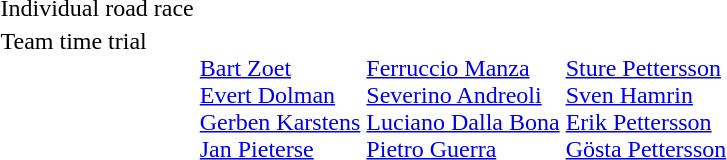<table>
<tr>
<td>Individual road race<br></td>
<td></td>
<td></td>
<td></td>
</tr>
<tr valign="top">
<td>Team time trial<br></td>
<td><br><a href='#'>Bart Zoet</a><br><a href='#'>Evert Dolman</a><br><a href='#'>Gerben Karstens</a><br><a href='#'>Jan Pieterse</a></td>
<td><br><a href='#'>Ferruccio Manza</a><br><a href='#'>Severino Andreoli</a><br><a href='#'>Luciano Dalla Bona</a><br><a href='#'>Pietro Guerra</a></td>
<td><br><a href='#'>Sture Pettersson</a><br><a href='#'>Sven Hamrin</a><br><a href='#'>Erik Pettersson</a><br><a href='#'>Gösta Pettersson</a></td>
</tr>
</table>
